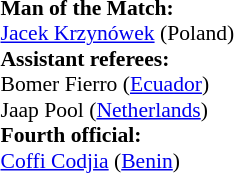<table width=100% style="font-size: 90%">
<tr>
<td><br><strong>Man of the Match:</strong>
<br><a href='#'>Jacek Krzynówek</a> (Poland)<br><strong>Assistant referees:</strong>
<br>Bomer Fierro (<a href='#'>Ecuador</a>)
<br>Jaap Pool (<a href='#'>Netherlands</a>)
<br><strong>Fourth official:</strong>
<br><a href='#'>Coffi Codjia</a> (<a href='#'>Benin</a>)</td>
</tr>
</table>
